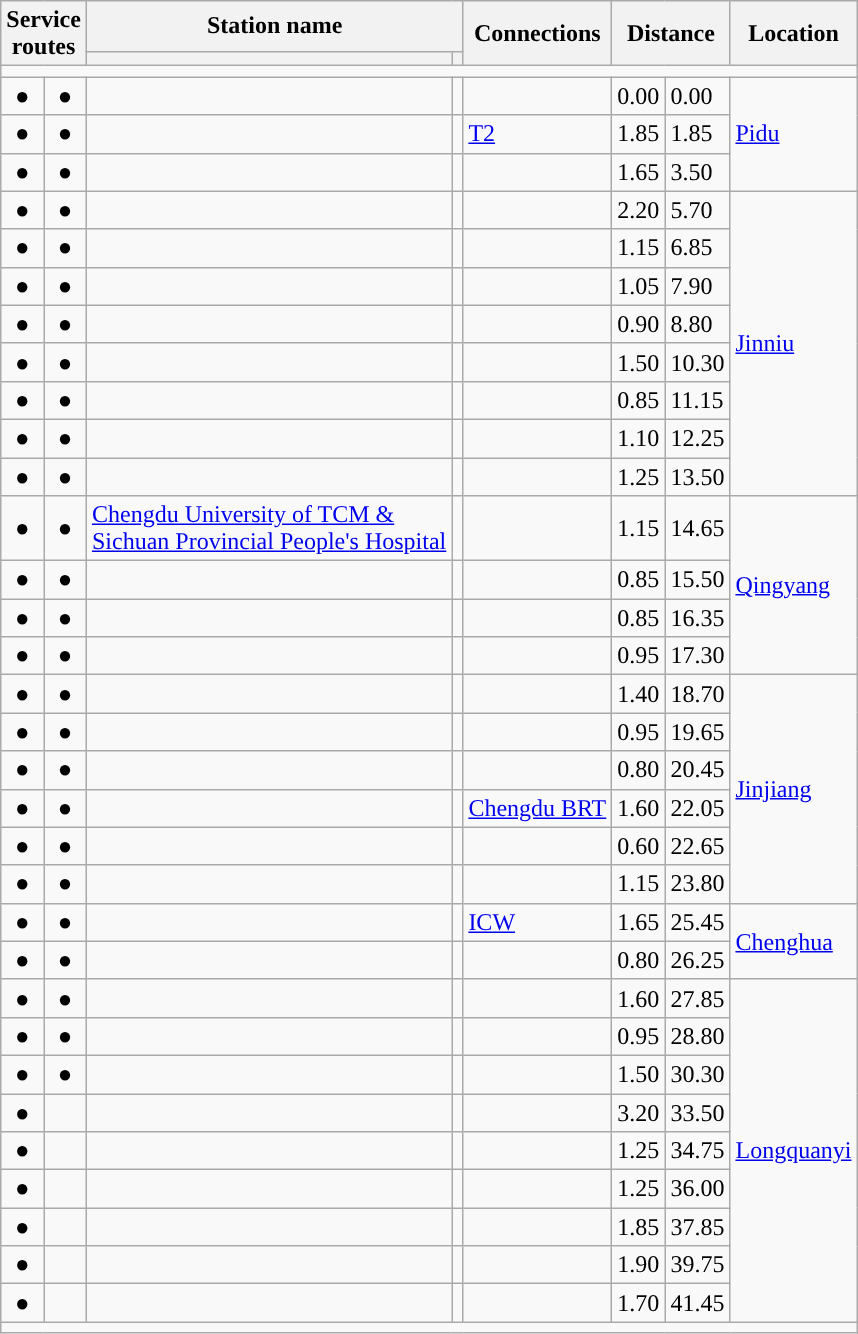<table class="wikitable">
<tr>
<th rowspan="2" colspan="2">Service<br>routes</th>
<th colspan="2">Station name</th>
<th rowspan="2">Connections</th>
<th colspan="2" rowspan="2">Distance<br></th>
<th rowspan="2">Location</th>
</tr>
<tr>
<th></th>
<th></th>
</tr>
<tr style="background:#">
<td colspan = "8"></td>
</tr>
<tr>
<td align="center">●</td>
<td align="center">●</td>
<td></td>
<td></td>
<td> </td>
<td>0.00</td>
<td>0.00</td>
<td rowspan="3"><a href='#'>Pidu</a></td>
</tr>
<tr>
<td align="center">●</td>
<td align="center">●</td>
<td></td>
<td></td>
<td> <a href='#'>T2</a></td>
<td>1.85</td>
<td>1.85</td>
</tr>
<tr>
<td align="center">●</td>
<td align="center">●</td>
<td></td>
<td></td>
<td></td>
<td>1.65</td>
<td>3.50</td>
</tr>
<tr>
<td align="center">●</td>
<td align="center">●</td>
<td></td>
<td></td>
<td></td>
<td>2.20</td>
<td>5.70</td>
<td rowspan="8"><a href='#'>Jinniu</a></td>
</tr>
<tr>
<td align="center">●</td>
<td align="center">●</td>
<td></td>
<td></td>
<td></td>
<td>1.15</td>
<td>6.85</td>
</tr>
<tr>
<td align="center">●</td>
<td align="center">●</td>
<td></td>
<td></td>
<td></td>
<td>1.05</td>
<td>7.90</td>
</tr>
<tr>
<td align="center">●</td>
<td align="center">●</td>
<td></td>
<td></td>
<td></td>
<td>0.90</td>
<td>8.80</td>
</tr>
<tr>
<td align="center">●</td>
<td align="center">●</td>
<td></td>
<td></td>
<td></td>
<td>1.50</td>
<td>10.30</td>
</tr>
<tr>
<td align="center">●</td>
<td align="center">●</td>
<td></td>
<td></td>
<td></td>
<td>0.85</td>
<td>11.15</td>
</tr>
<tr>
<td align="center">●</td>
<td align="center">●</td>
<td></td>
<td></td>
<td></td>
<td>1.10</td>
<td>12.25</td>
</tr>
<tr>
<td align="center">●</td>
<td align="center">●</td>
<td></td>
<td></td>
<td></td>
<td>1.25</td>
<td>13.50</td>
</tr>
<tr>
<td align="center">●</td>
<td align="center">●</td>
<td><a href='#'>Chengdu University of TCM &<br>Sichuan Provincial People's Hospital</a></td>
<td></td>
<td> </td>
<td>1.15</td>
<td>14.65</td>
<td rowspan="4"><a href='#'>Qingyang</a></td>
</tr>
<tr>
<td align="center">●</td>
<td align="center">●</td>
<td></td>
<td></td>
<td></td>
<td>0.85</td>
<td>15.50</td>
</tr>
<tr>
<td align="center">●</td>
<td align="center">●</td>
<td></td>
<td></td>
<td></td>
<td>0.85</td>
<td>16.35</td>
</tr>
<tr>
<td align="center">●</td>
<td align="center">●</td>
<td></td>
<td></td>
<td></td>
<td>0.95</td>
<td>17.30</td>
</tr>
<tr>
<td align="center">●</td>
<td align="center">●</td>
<td></td>
<td></td>
<td></td>
<td>1.40</td>
<td>18.70</td>
<td rowspan="6"><a href='#'>Jinjiang</a></td>
</tr>
<tr>
<td align="center">●</td>
<td align="center">●</td>
<td></td>
<td></td>
<td></td>
<td>0.95</td>
<td>19.65</td>
</tr>
<tr>
<td align="center">●</td>
<td align="center">●</td>
<td></td>
<td></td>
<td></td>
<td>0.80</td>
<td>20.45</td>
</tr>
<tr>
<td align="center">●</td>
<td align="center">●</td>
<td></td>
<td></td>
<td> <a href='#'>Chengdu BRT</a></td>
<td>1.60</td>
<td>22.05</td>
</tr>
<tr>
<td align="center">●</td>
<td align="center">●</td>
<td></td>
<td></td>
<td></td>
<td>0.60</td>
<td>22.65</td>
</tr>
<tr>
<td align="center">●</td>
<td align="center">●</td>
<td></td>
<td></td>
<td></td>
<td>1.15</td>
<td>23.80</td>
</tr>
<tr>
<td align="center">●</td>
<td align="center">●</td>
<td></td>
<td></td>
<td>  <a href='#'>ICW</a></td>
<td>1.65</td>
<td>25.45</td>
<td rowspan="2"><a href='#'>Chenghua</a></td>
</tr>
<tr>
<td align="center">●</td>
<td align="center">●</td>
<td></td>
<td></td>
<td></td>
<td>0.80</td>
<td>26.25</td>
</tr>
<tr>
<td align="center">●</td>
<td align="center">●</td>
<td></td>
<td></td>
<td></td>
<td>1.60</td>
<td>27.85</td>
<td rowspan="9"><a href='#'>Longquanyi</a></td>
</tr>
<tr>
<td align="center">●</td>
<td align="center">●</td>
<td></td>
<td></td>
<td></td>
<td>0.95</td>
<td>28.80</td>
</tr>
<tr>
<td align="center">●</td>
<td align="center">●</td>
<td></td>
<td></td>
<td></td>
<td>1.50</td>
<td>30.30</td>
</tr>
<tr>
<td align="center">●</td>
<td align="center"></td>
<td></td>
<td></td>
<td></td>
<td>3.20</td>
<td>33.50</td>
</tr>
<tr>
<td align="center">●</td>
<td align="center"></td>
<td></td>
<td></td>
<td></td>
<td>1.25</td>
<td>34.75</td>
</tr>
<tr>
<td align="center">●</td>
<td align="center"></td>
<td></td>
<td></td>
<td></td>
<td>1.25</td>
<td>36.00</td>
</tr>
<tr>
<td align="center">●</td>
<td align="center"></td>
<td></td>
<td></td>
<td></td>
<td>1.85</td>
<td>37.85</td>
</tr>
<tr>
<td align="center">●</td>
<td align="center"></td>
<td></td>
<td></td>
<td></td>
<td>1.90</td>
<td>39.75</td>
</tr>
<tr>
<td align="center">●</td>
<td align="center"></td>
<td></td>
<td></td>
<td></td>
<td>1.70</td>
<td>41.45</td>
</tr>
<tr style="background:#">
<td colspan = "8"></td>
</tr>
</table>
